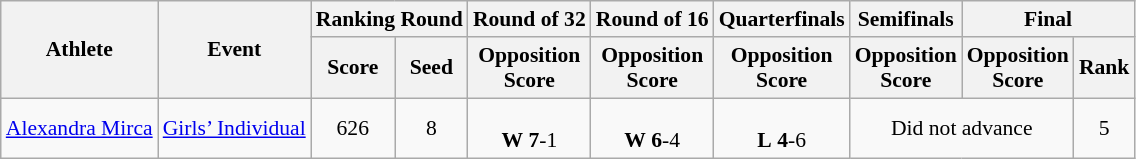<table class="wikitable" border="1" style="font-size:90%">
<tr>
<th rowspan=2>Athlete</th>
<th rowspan=2>Event</th>
<th colspan=2>Ranking Round</th>
<th>Round of 32</th>
<th>Round of 16</th>
<th>Quarterfinals</th>
<th>Semifinals</th>
<th colspan=2>Final</th>
</tr>
<tr>
<th>Score</th>
<th>Seed</th>
<th>Opposition<br>Score</th>
<th>Opposition<br>Score</th>
<th>Opposition<br>Score</th>
<th>Opposition<br>Score</th>
<th>Opposition<br>Score</th>
<th>Rank</th>
</tr>
<tr>
<td><a href='#'>Alexandra Mirca</a></td>
<td><a href='#'>Girls’ Individual</a></td>
<td align=center>626</td>
<td align=center>8</td>
<td align=center> <br> <strong>W</strong> <strong>7</strong>-1</td>
<td align=center> <br> <strong>W</strong> <strong>6</strong>-4</td>
<td align=center> <br> <strong>L</strong> <strong>4</strong>-6</td>
<td colspan=2 align=center>Did not advance</td>
<td align=center>5</td>
</tr>
</table>
